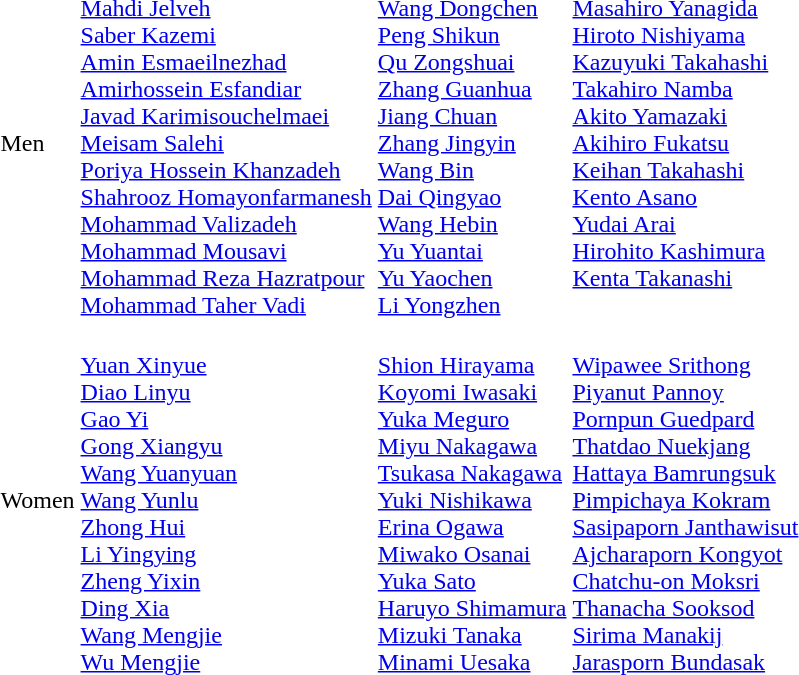<table>
<tr>
<td>Men<br></td>
<td><br><a href='#'>Mahdi Jelveh</a><br><a href='#'>Saber Kazemi</a><br><a href='#'>Amin Esmaeilnezhad</a><br><a href='#'>Amirhossein Esfandiar</a><br><a href='#'>Javad Karimisouchelmaei</a><br><a href='#'>Meisam Salehi</a><br><a href='#'>Poriya Hossein Khanzadeh</a><br><a href='#'>Shahrooz Homayonfarmanesh</a><br><a href='#'>Mohammad Valizadeh</a><br><a href='#'>Mohammad Mousavi</a><br><a href='#'>Mohammad Reza Hazratpour</a><br><a href='#'>Mohammad Taher Vadi</a></td>
<td valign=top><br><a href='#'>Wang Dongchen</a><br><a href='#'>Peng Shikun</a><br><a href='#'>Qu Zongshuai</a><br><a href='#'>Zhang Guanhua</a><br><a href='#'>Jiang Chuan</a><br><a href='#'>Zhang Jingyin</a><br><a href='#'>Wang Bin</a><br><a href='#'>Dai Qingyao</a><br><a href='#'>Wang Hebin</a><br><a href='#'>Yu Yuantai</a><br><a href='#'>Yu Yaochen</a><br><a href='#'>Li Yongzhen</a></td>
<td valign=top><br><a href='#'>Masahiro Yanagida</a><br><a href='#'>Hiroto Nishiyama</a><br><a href='#'>Kazuyuki Takahashi</a><br><a href='#'>Takahiro Namba</a><br><a href='#'>Akito Yamazaki</a><br><a href='#'>Akihiro Fukatsu</a><br><a href='#'>Keihan Takahashi</a><br><a href='#'>Kento Asano</a><br><a href='#'>Yudai Arai</a><br><a href='#'>Hirohito Kashimura</a><br><a href='#'>Kenta Takanashi</a></td>
</tr>
<tr>
<td>Women<br></td>
<td><br><a href='#'>Yuan Xinyue</a><br><a href='#'>Diao Linyu</a><br><a href='#'>Gao Yi</a><br><a href='#'>Gong Xiangyu</a><br><a href='#'>Wang Yuanyuan</a><br><a href='#'>Wang Yunlu</a><br><a href='#'>Zhong Hui</a><br><a href='#'>Li Yingying</a><br><a href='#'>Zheng Yixin</a><br><a href='#'>Ding Xia</a><br><a href='#'>Wang Mengjie</a><br><a href='#'>Wu Mengjie</a></td>
<td><br><a href='#'>Shion Hirayama</a><br><a href='#'>Koyomi Iwasaki</a><br><a href='#'>Yuka Meguro</a><br><a href='#'>Miyu Nakagawa</a><br><a href='#'>Tsukasa Nakagawa</a><br><a href='#'>Yuki Nishikawa</a><br><a href='#'>Erina Ogawa</a><br><a href='#'>Miwako Osanai</a><br><a href='#'>Yuka Sato</a><br><a href='#'>Haruyo Shimamura</a><br><a href='#'>Mizuki Tanaka</a><br><a href='#'>Minami Uesaka</a></td>
<td valign=top><br><a href='#'>Wipawee Srithong</a><br><a href='#'>Piyanut Pannoy</a><br><a href='#'>Pornpun Guedpard</a><br><a href='#'>Thatdao Nuekjang</a><br><a href='#'>Hattaya Bamrungsuk</a><br><a href='#'>Pimpichaya Kokram</a><br><a href='#'>Sasipaporn Janthawisut</a><br><a href='#'>Ajcharaporn Kongyot</a><br><a href='#'>Chatchu-on Moksri</a><br><a href='#'>Thanacha Sooksod</a><br><a href='#'>Sirima Manakij</a><br><a href='#'>Jarasporn Bundasak</a></td>
</tr>
</table>
